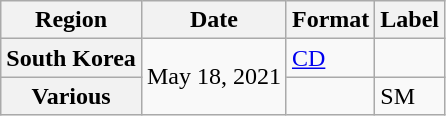<table class="wikitable plainrowheaders">
<tr>
<th>Region</th>
<th>Date</th>
<th>Format</th>
<th>Label</th>
</tr>
<tr>
<th scope="row">South Korea</th>
<td rowspan="2">May 18, 2021</td>
<td {{hlist><a href='#'>CD</a></td>
<td></td>
</tr>
<tr>
<th scope="row">Various</th>
<td></td>
<td>SM</td>
</tr>
</table>
